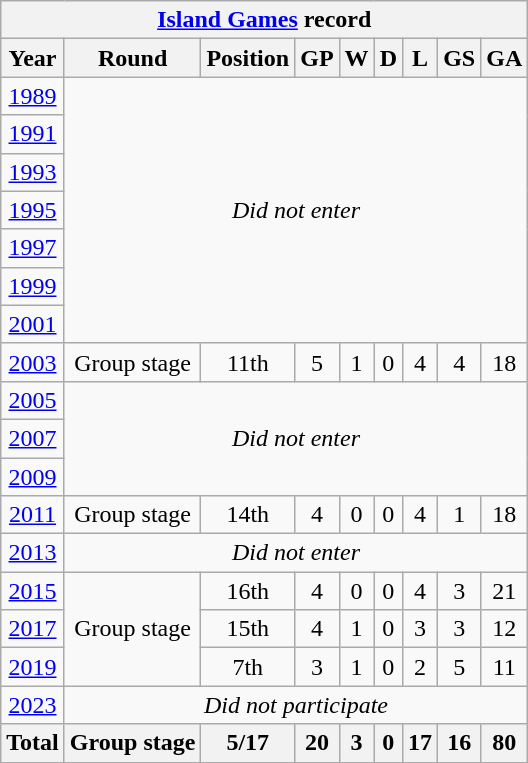<table class="wikitable" style="text-align: center;">
<tr>
<th colspan=9><a href='#'>Island Games</a> record</th>
</tr>
<tr>
<th>Year</th>
<th>Round</th>
<th>Position</th>
<th>GP</th>
<th>W</th>
<th>D</th>
<th>L</th>
<th>GS</th>
<th>GA</th>
</tr>
<tr>
<td> <a href='#'>1989</a></td>
<td rowspan=7 colspan=8><em>Did not enter</em></td>
</tr>
<tr>
<td> <a href='#'>1991</a></td>
</tr>
<tr>
<td> <a href='#'>1993</a></td>
</tr>
<tr>
<td> <a href='#'>1995</a></td>
</tr>
<tr>
<td> <a href='#'>1997</a></td>
</tr>
<tr>
<td> <a href='#'>1999</a></td>
</tr>
<tr>
<td> <a href='#'>2001</a></td>
</tr>
<tr>
<td> <a href='#'>2003</a></td>
<td>Group stage</td>
<td>11th</td>
<td>5</td>
<td>1</td>
<td>0</td>
<td>4</td>
<td>4</td>
<td>18</td>
</tr>
<tr>
<td> <a href='#'>2005</a></td>
<td rowspan=3 colspan=8><em>Did not enter</em></td>
</tr>
<tr>
<td> <a href='#'>2007</a></td>
</tr>
<tr>
<td> <a href='#'>2009</a></td>
</tr>
<tr>
<td> <a href='#'>2011</a></td>
<td>Group stage</td>
<td>14th</td>
<td>4</td>
<td>0</td>
<td>0</td>
<td>4</td>
<td>1</td>
<td>18</td>
</tr>
<tr>
<td> <a href='#'>2013</a></td>
<td colspan=8><em>Did not enter</em></td>
</tr>
<tr>
<td> <a href='#'>2015</a></td>
<td rowspan=3>Group stage</td>
<td>16th</td>
<td>4</td>
<td>0</td>
<td>0</td>
<td>4</td>
<td>3</td>
<td>21</td>
</tr>
<tr>
<td> <a href='#'>2017</a></td>
<td>15th</td>
<td>4</td>
<td>1</td>
<td>0</td>
<td>3</td>
<td>3</td>
<td>12</td>
</tr>
<tr>
<td> <a href='#'>2019</a></td>
<td>7th</td>
<td>3</td>
<td>1</td>
<td>0</td>
<td>2</td>
<td>5</td>
<td>11</td>
</tr>
<tr>
<td> <a href='#'>2023</a></td>
<td colspan=8><em>Did not participate</em></td>
</tr>
<tr>
<th>Total</th>
<th>Group stage</th>
<th>5/17</th>
<th>20</th>
<th>3</th>
<th>0</th>
<th>17</th>
<th>16</th>
<th>80</th>
</tr>
<tr>
</tr>
</table>
